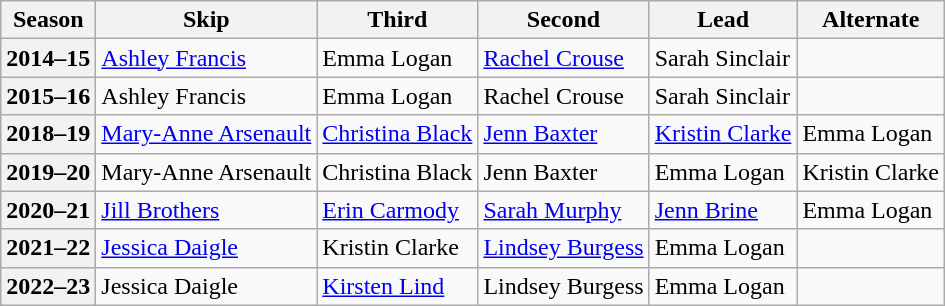<table class="wikitable">
<tr>
<th scope="col">Season</th>
<th scope="col">Skip</th>
<th scope="col">Third</th>
<th scope="col">Second</th>
<th scope="col">Lead</th>
<th scope="col">Alternate</th>
</tr>
<tr>
<th scope="row">2014–15</th>
<td><a href='#'>Ashley Francis</a></td>
<td>Emma Logan</td>
<td><a href='#'>Rachel Crouse</a></td>
<td>Sarah Sinclair</td>
<td></td>
</tr>
<tr>
<th scope="row">2015–16</th>
<td>Ashley Francis</td>
<td>Emma Logan</td>
<td>Rachel Crouse</td>
<td>Sarah Sinclair</td>
<td></td>
</tr>
<tr>
<th scope="row">2018–19</th>
<td><a href='#'>Mary-Anne Arsenault</a></td>
<td><a href='#'>Christina Black</a></td>
<td><a href='#'>Jenn Baxter</a></td>
<td><a href='#'>Kristin Clarke</a></td>
<td>Emma Logan</td>
</tr>
<tr>
<th scope="row">2019–20</th>
<td>Mary-Anne Arsenault</td>
<td>Christina Black</td>
<td>Jenn Baxter</td>
<td>Emma Logan</td>
<td>Kristin Clarke</td>
</tr>
<tr>
<th scope="row">2020–21</th>
<td><a href='#'>Jill Brothers</a></td>
<td><a href='#'>Erin Carmody</a></td>
<td><a href='#'>Sarah Murphy</a></td>
<td><a href='#'>Jenn Brine</a></td>
<td>Emma Logan</td>
</tr>
<tr>
<th scope="row">2021–22</th>
<td><a href='#'>Jessica Daigle</a></td>
<td>Kristin Clarke</td>
<td><a href='#'>Lindsey Burgess</a></td>
<td>Emma Logan</td>
<td></td>
</tr>
<tr>
<th scope="row">2022–23</th>
<td>Jessica Daigle</td>
<td><a href='#'>Kirsten Lind</a></td>
<td>Lindsey Burgess</td>
<td>Emma Logan</td>
<td></td>
</tr>
</table>
